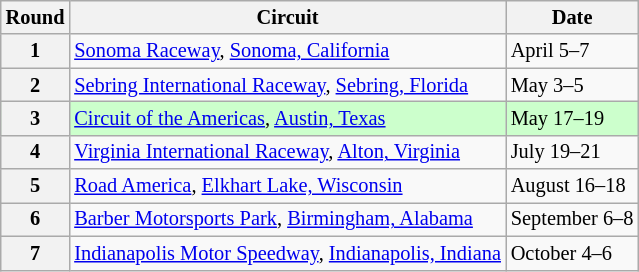<table class="wikitable" style="font-size:85%;">
<tr>
<th>Round</th>
<th>Circuit</th>
<th>Date</th>
</tr>
<tr>
<th>1</th>
<td> <a href='#'>Sonoma Raceway</a>, <a href='#'>Sonoma, California</a></td>
<td>April 5–7</td>
</tr>
<tr>
<th>2</th>
<td> <a href='#'>Sebring International Raceway</a>, <a href='#'>Sebring, Florida</a></td>
<td>May 3–5</td>
</tr>
<tr style="background:#ccffcc;">
<th>3</th>
<td> <a href='#'>Circuit of the Americas</a>, <a href='#'>Austin, Texas</a></td>
<td>May 17–19</td>
</tr>
<tr>
<th>4</th>
<td> <a href='#'>Virginia International Raceway</a>, <a href='#'>Alton, Virginia</a></td>
<td>July 19–21</td>
</tr>
<tr>
<th>5</th>
<td> <a href='#'>Road America</a>, <a href='#'>Elkhart Lake, Wisconsin</a></td>
<td>August 16–18</td>
</tr>
<tr>
<th>6</th>
<td> <a href='#'>Barber Motorsports Park</a>, <a href='#'>Birmingham, Alabama</a></td>
<td>September 6–8</td>
</tr>
<tr>
<th>7</th>
<td> <a href='#'>Indianapolis Motor Speedway</a>, <a href='#'>Indianapolis, Indiana</a></td>
<td>October 4–6</td>
</tr>
</table>
